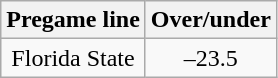<table class="wikitable" style="margin-right: auto; margin-right: auto; border: none;">
<tr align="center">
<th style=>Pregame line</th>
<th style=>Over/under</th>
</tr>
<tr align="center">
<td>Florida State</td>
<td>–23.5</td>
</tr>
</table>
